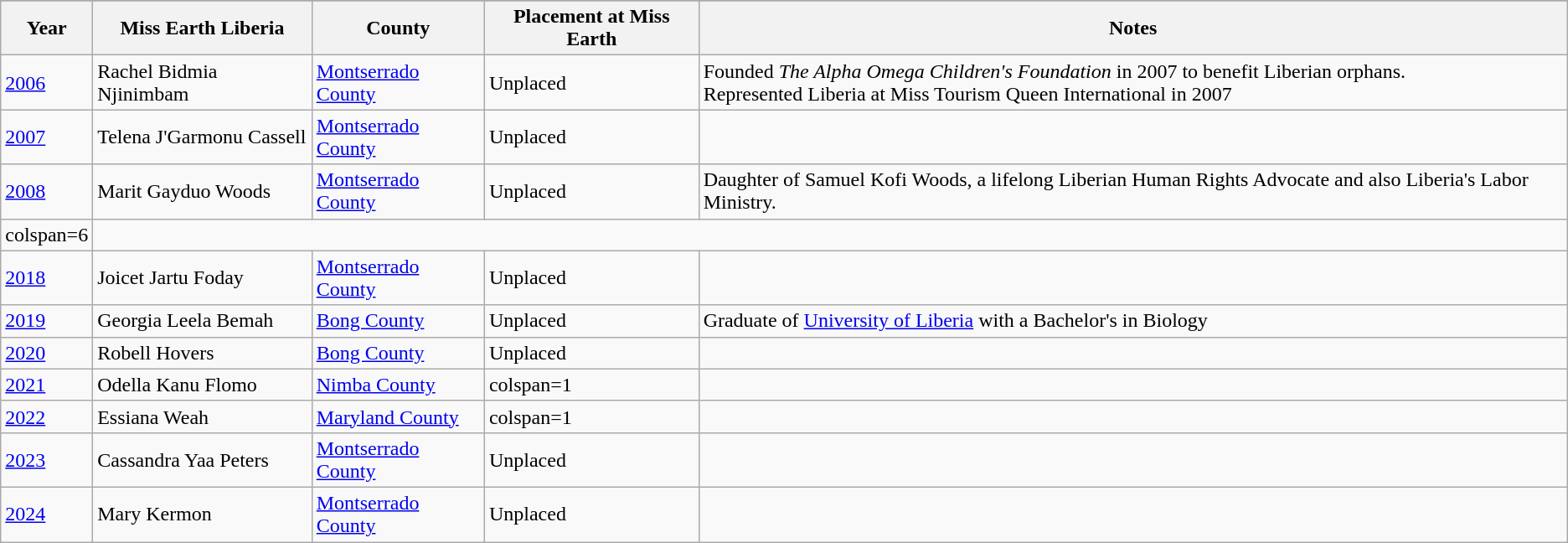<table class="wikitable sortable mw-collapsible">
<tr bgcolor="#efefef">
</tr>
<tr>
<th>Year</th>
<th>Miss Earth Liberia</th>
<th>County</th>
<th>Placement at Miss Earth</th>
<th>Notes</th>
</tr>
<tr>
<td><a href='#'>2006</a></td>
<td>Rachel Bidmia Njinimbam</td>
<td><a href='#'>Montserrado County</a></td>
<td>Unplaced</td>
<td>Founded <em>The Alpha Omega Children's Foundation</em> in 2007 to benefit Liberian orphans.<br>Represented Liberia at Miss Tourism Queen International in 2007</td>
</tr>
<tr>
<td><a href='#'>2007</a></td>
<td>Telena J'Garmonu Cassell</td>
<td><a href='#'>Montserrado County</a></td>
<td>Unplaced</td>
<td></td>
</tr>
<tr>
<td><a href='#'>2008</a></td>
<td>Marit Gayduo Woods</td>
<td><a href='#'>Montserrado County</a></td>
<td>Unplaced</td>
<td>Daughter of Samuel Kofi Woods, a lifelong Liberian Human Rights Advocate and also Liberia's Labor Ministry.</td>
</tr>
<tr>
<td>colspan=6 </td>
</tr>
<tr>
<td><a href='#'>2018</a></td>
<td>Joicet Jartu Foday</td>
<td><a href='#'>Montserrado County</a></td>
<td>Unplaced</td>
<td></td>
</tr>
<tr>
<td><a href='#'>2019</a></td>
<td>Georgia Leela Bemah</td>
<td><a href='#'>Bong County</a></td>
<td>Unplaced</td>
<td>Graduate of <a href='#'>University of Liberia</a> with a Bachelor's in Biology</td>
</tr>
<tr>
<td><a href='#'>2020</a></td>
<td>Robell Hovers</td>
<td><a href='#'>Bong County</a></td>
<td>Unplaced</td>
<td></td>
</tr>
<tr>
<td><a href='#'>2021</a></td>
<td>Odella Kanu Flomo</td>
<td><a href='#'>Nimba County</a></td>
<td>colspan=1 </td>
<td></td>
</tr>
<tr>
<td><a href='#'>2022</a></td>
<td>Essiana Weah</td>
<td><a href='#'>Maryland County</a></td>
<td>colspan=1 </td>
<td></td>
</tr>
<tr>
<td><a href='#'>2023</a></td>
<td>Cassandra Yaa Peters</td>
<td><a href='#'>Montserrado County</a></td>
<td>Unplaced</td>
<td></td>
</tr>
<tr>
<td><a href='#'>2024</a></td>
<td>Mary Kermon</td>
<td><a href='#'>Montserrado County</a></td>
<td>Unplaced</td>
<td></td>
</tr>
</table>
